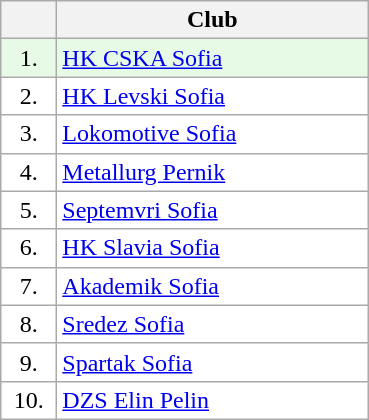<table class="wikitable">
<tr>
<th width="30"></th>
<th width="200">Club</th>
</tr>
<tr bgcolor="#e6fae6" align="center">
<td>1.</td>
<td align="left"><a href='#'>HK CSKA Sofia</a></td>
</tr>
<tr bgcolor="#FFFFFF" align="center">
<td>2.</td>
<td align="left"><a href='#'>HK Levski Sofia</a></td>
</tr>
<tr bgcolor="#FFFFFF" align="center">
<td>3.</td>
<td align="left"><a href='#'>Lokomotive Sofia</a></td>
</tr>
<tr bgcolor="#FFFFFF" align="center">
<td>4.</td>
<td align="left"><a href='#'>Metallurg Pernik</a></td>
</tr>
<tr bgcolor="#FFFFFF" align="center">
<td>5.</td>
<td align="left"><a href='#'>Septemvri Sofia</a></td>
</tr>
<tr bgcolor="#FFFFFF" align="center">
<td>6.</td>
<td align="left"><a href='#'>HK Slavia Sofia</a></td>
</tr>
<tr bgcolor="#FFFFFF" align="center">
<td>7.</td>
<td align="left"><a href='#'>Akademik Sofia</a></td>
</tr>
<tr bgcolor="#FFFFFF" align="center">
<td>8.</td>
<td align="left"><a href='#'>Sredez Sofia</a></td>
</tr>
<tr bgcolor="#FFFFFF" align="center">
<td>9.</td>
<td align="left"><a href='#'>Spartak Sofia</a></td>
</tr>
<tr bgcolor="#FFFFFF" align="center">
<td>10.</td>
<td align="left"><a href='#'>DZS Elin Pelin</a></td>
</tr>
</table>
